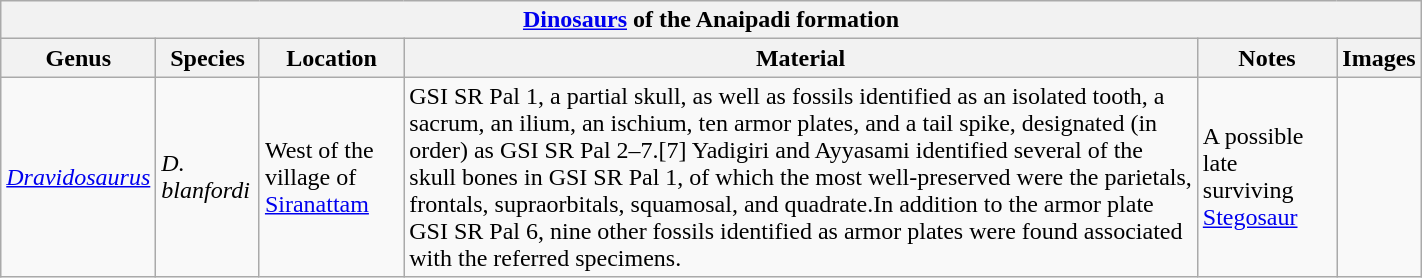<table class="wikitable" align="center" width="75%">
<tr>
<th colspan="6" align="center"><a href='#'>Dinosaurs</a> of the Anaipadi formation</th>
</tr>
<tr>
<th>Genus</th>
<th>Species</th>
<th>Location</th>
<th>Material</th>
<th>Notes</th>
<th>Images</th>
</tr>
<tr>
<td><em><a href='#'>Dravidosaurus</a></em></td>
<td><em>D. blanfordi</em></td>
<td>West of the village of <a href='#'>Siranattam</a></td>
<td>GSI SR Pal 1, a partial skull, as well as fossils identified as an isolated tooth, a sacrum, an ilium, an ischium, ten armor plates, and a tail spike, designated (in order) as GSI SR Pal 2–7.[7] Yadigiri and Ayyasami identified several of the skull bones in GSI SR Pal 1, of which the most well-preserved were the parietals, frontals, supraorbitals, squamosal, and quadrate.In addition to the armor plate GSI SR Pal 6, nine other fossils identified as armor plates were found associated with the referred specimens.</td>
<td>A possible late surviving <a href='#'>Stegosaur</a></td>
<td><br></td>
</tr>
</table>
